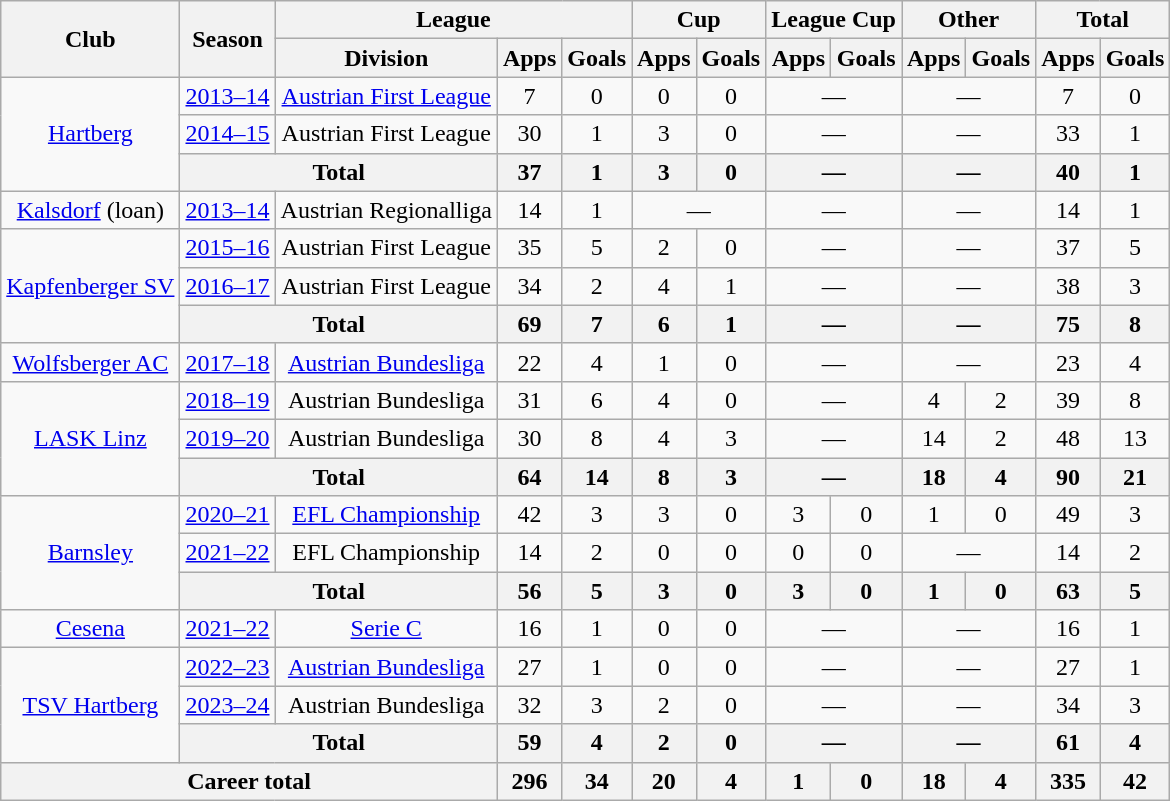<table class="wikitable" style="text-align: center;">
<tr>
<th rowspan="2">Club</th>
<th rowspan="2">Season</th>
<th colspan="3">League</th>
<th colspan="2">Cup</th>
<th colspan="2">League Cup</th>
<th colspan="2">Other</th>
<th colspan="2">Total</th>
</tr>
<tr>
<th>Division</th>
<th>Apps</th>
<th>Goals</th>
<th>Apps</th>
<th>Goals</th>
<th>Apps</th>
<th>Goals</th>
<th>Apps</th>
<th>Goals</th>
<th>Apps</th>
<th>Goals</th>
</tr>
<tr>
<td rowspan=3><a href='#'>Hartberg</a></td>
<td><a href='#'>2013–14</a></td>
<td><a href='#'>Austrian First League</a></td>
<td>7</td>
<td>0</td>
<td>0</td>
<td>0</td>
<td colspan=2>—</td>
<td colspan=2>—</td>
<td>7</td>
<td>0</td>
</tr>
<tr>
<td><a href='#'>2014–15</a></td>
<td>Austrian First League</td>
<td>30</td>
<td>1</td>
<td>3</td>
<td>0</td>
<td colspan=2>—</td>
<td colspan=2>—</td>
<td>33</td>
<td>1</td>
</tr>
<tr>
<th colspan=2>Total</th>
<th>37</th>
<th>1</th>
<th>3</th>
<th>0</th>
<th colspan=2>—</th>
<th colspan=2>—</th>
<th>40</th>
<th>1</th>
</tr>
<tr>
<td><a href='#'>Kalsdorf</a> (loan)</td>
<td><a href='#'>2013–14</a></td>
<td>Austrian Regionalliga</td>
<td>14</td>
<td>1</td>
<td colspan=2>—</td>
<td colspan=2>—</td>
<td colspan=2>—</td>
<td>14</td>
<td>1</td>
</tr>
<tr>
<td rowspan=3><a href='#'>Kapfenberger SV</a></td>
<td><a href='#'>2015–16</a></td>
<td>Austrian First League</td>
<td>35</td>
<td>5</td>
<td>2</td>
<td>0</td>
<td colspan=2>—</td>
<td colspan=2>—</td>
<td>37</td>
<td>5</td>
</tr>
<tr>
<td><a href='#'>2016–17</a></td>
<td>Austrian First League</td>
<td>34</td>
<td>2</td>
<td>4</td>
<td>1</td>
<td colspan=2>—</td>
<td colspan=2>—</td>
<td>38</td>
<td>3</td>
</tr>
<tr>
<th colspan=2>Total</th>
<th>69</th>
<th>7</th>
<th>6</th>
<th>1</th>
<th colspan=2>—</th>
<th colspan=2>—</th>
<th>75</th>
<th>8</th>
</tr>
<tr>
<td><a href='#'>Wolfsberger AC</a></td>
<td><a href='#'>2017–18</a></td>
<td><a href='#'>Austrian Bundesliga</a></td>
<td>22</td>
<td>4</td>
<td>1</td>
<td>0</td>
<td colspan=2>—</td>
<td colspan=2>—</td>
<td>23</td>
<td>4</td>
</tr>
<tr>
<td rowspan=3><a href='#'>LASK Linz</a></td>
<td><a href='#'>2018–19</a></td>
<td>Austrian Bundesliga</td>
<td>31</td>
<td>6</td>
<td>4</td>
<td>0</td>
<td colspan=2>—</td>
<td>4</td>
<td>2</td>
<td>39</td>
<td>8</td>
</tr>
<tr>
<td><a href='#'>2019–20</a></td>
<td>Austrian Bundesliga</td>
<td>30</td>
<td>8</td>
<td>4</td>
<td>3</td>
<td colspan=2>—</td>
<td>14</td>
<td>2</td>
<td>48</td>
<td>13</td>
</tr>
<tr>
<th colspan=2>Total</th>
<th>64</th>
<th>14</th>
<th>8</th>
<th>3</th>
<th colspan=2>—</th>
<th>18</th>
<th>4</th>
<th>90</th>
<th>21</th>
</tr>
<tr>
<td rowspan="3"><a href='#'>Barnsley</a></td>
<td><a href='#'>2020–21</a></td>
<td><a href='#'>EFL Championship</a></td>
<td>42</td>
<td>3</td>
<td>3</td>
<td>0</td>
<td>3</td>
<td>0</td>
<td>1</td>
<td>0</td>
<td>49</td>
<td>3</td>
</tr>
<tr>
<td><a href='#'>2021–22</a></td>
<td>EFL Championship</td>
<td>14</td>
<td>2</td>
<td>0</td>
<td>0</td>
<td>0</td>
<td>0</td>
<td colspan="2">—</td>
<td>14</td>
<td>2</td>
</tr>
<tr>
<th colspan="2">Total</th>
<th>56</th>
<th>5</th>
<th>3</th>
<th>0</th>
<th>3</th>
<th>0</th>
<th>1</th>
<th>0</th>
<th>63</th>
<th>5</th>
</tr>
<tr>
<td><a href='#'>Cesena</a></td>
<td><a href='#'>2021–22</a></td>
<td><a href='#'>Serie C</a></td>
<td>16</td>
<td>1</td>
<td>0</td>
<td>0</td>
<td colspan="2">—</td>
<td colspan="2">—</td>
<td>16</td>
<td>1</td>
</tr>
<tr>
<td rowspan="3"><a href='#'>TSV Hartberg</a></td>
<td><a href='#'>2022–23</a></td>
<td><a href='#'>Austrian Bundesliga</a></td>
<td>27</td>
<td>1</td>
<td>0</td>
<td>0</td>
<td colspan="2">—</td>
<td colspan="2">—</td>
<td>27</td>
<td>1</td>
</tr>
<tr>
<td><a href='#'>2023–24</a></td>
<td>Austrian Bundesliga</td>
<td>32</td>
<td>3</td>
<td>2</td>
<td>0</td>
<td colspan="2">—</td>
<td colspan="2">—</td>
<td>34</td>
<td>3</td>
</tr>
<tr>
<th colspan="2">Total</th>
<th>59</th>
<th>4</th>
<th>2</th>
<th>0</th>
<th colspan="2">—</th>
<th colspan="2">—</th>
<th>61</th>
<th>4</th>
</tr>
<tr>
<th colspan="3">Career total</th>
<th>296</th>
<th>34</th>
<th>20</th>
<th>4</th>
<th>1</th>
<th>0</th>
<th>18</th>
<th>4</th>
<th>335</th>
<th>42</th>
</tr>
</table>
